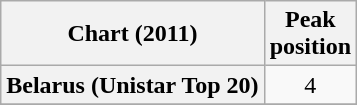<table class="wikitable sortable plainrowheaders" style="text-align:center">
<tr>
<th scope="col">Chart (2011)</th>
<th scope="col">Peak<br>position</th>
</tr>
<tr>
<th scope="row">Belarus (Unistar Top 20)</th>
<td align="center">4</td>
</tr>
<tr>
</tr>
</table>
